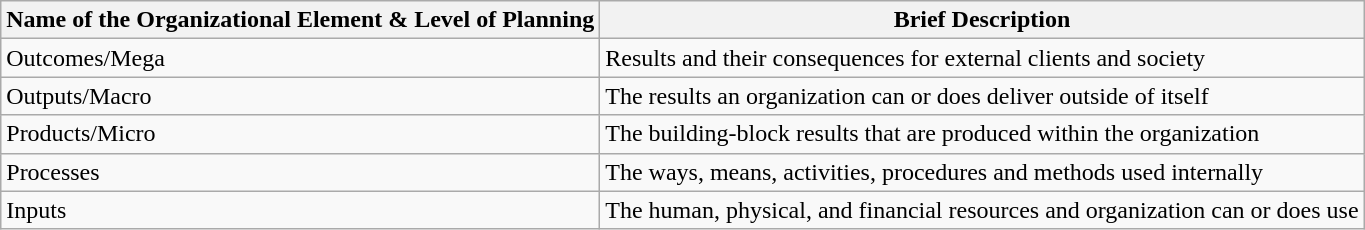<table class="wikitable">
<tr>
<th>Name of the Organizational Element & Level of Planning</th>
<th>Brief Description</th>
</tr>
<tr>
<td>Outcomes/Mega</td>
<td>Results and their consequences for external clients and society</td>
</tr>
<tr>
<td>Outputs/Macro</td>
<td>The results an organization can or does deliver outside of itself</td>
</tr>
<tr>
<td>Products/Micro</td>
<td>The building-block results that are produced within the organization</td>
</tr>
<tr>
<td>Processes</td>
<td>The ways, means, activities, procedures and methods used internally</td>
</tr>
<tr>
<td>Inputs</td>
<td>The human, physical, and financial resources and organization can or does use</td>
</tr>
</table>
